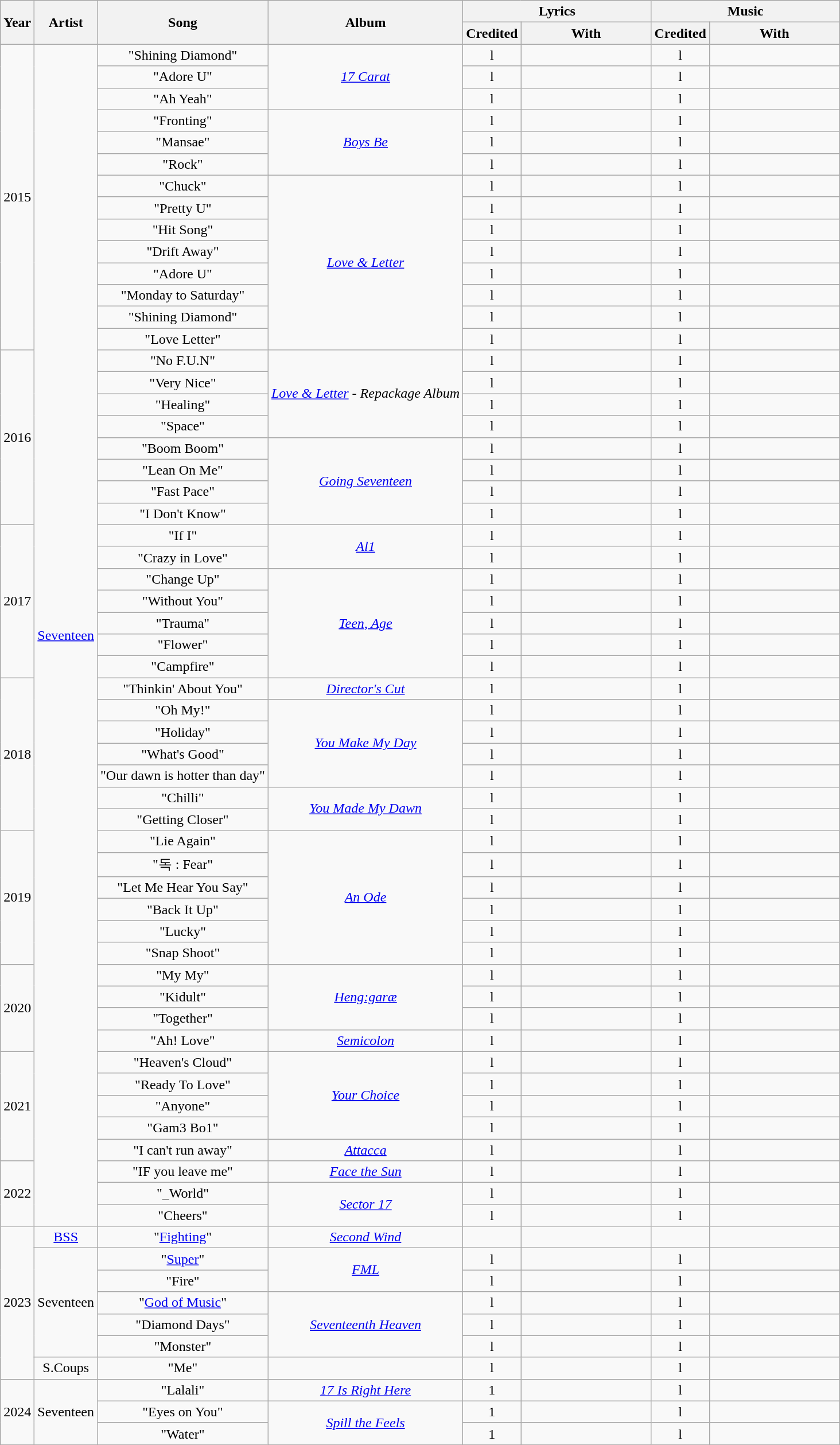<table class="wikitable plainrowheaders sortable" style="text-align:center; width;100%">
<tr>
<th rowspan="2">Year</th>
<th rowspan="2">Artist</th>
<th rowspan="2">Song</th>
<th rowspan="2">Album</th>
<th colspan="2">Lyrics</th>
<th colspan="2">Music</th>
</tr>
<tr>
<th style="width:3em;">Credited</th>
<th style="width:9em;">With</th>
<th style="width:3em;">Credited</th>
<th style="width:9em;">With</th>
</tr>
<tr>
<td rowspan="14">2015</td>
<td rowspan="54"><a href='#'>Seventeen</a></td>
<td>"Shining Diamond"</td>
<td rowspan="3"><em><a href='#'>17 Carat</a></em></td>
<td>l</td>
<td></td>
<td>l</td>
<td></td>
</tr>
<tr>
<td>"Adore U"</td>
<td>l</td>
<td></td>
<td>l</td>
<td></td>
</tr>
<tr>
<td>"Ah Yeah"</td>
<td>l</td>
<td></td>
<td>l</td>
<td></td>
</tr>
<tr>
<td>"Fronting"</td>
<td rowspan="3"><em><a href='#'>Boys Be</a></em></td>
<td>l</td>
<td></td>
<td>l</td>
<td></td>
</tr>
<tr>
<td>"Mansae"</td>
<td>l</td>
<td></td>
<td>l</td>
<td></td>
</tr>
<tr>
<td>"Rock"</td>
<td>l</td>
<td></td>
<td>l</td>
<td></td>
</tr>
<tr>
<td>"Chuck"</td>
<td rowspan="8"><em><a href='#'>Love & Letter</a></em></td>
<td>l</td>
<td></td>
<td>l</td>
<td></td>
</tr>
<tr>
<td>"Pretty U"</td>
<td>l</td>
<td></td>
<td>l</td>
<td></td>
</tr>
<tr>
<td>"Hit Song"</td>
<td>l</td>
<td></td>
<td>l</td>
<td></td>
</tr>
<tr>
<td>"Drift Away"</td>
<td>l</td>
<td></td>
<td>l</td>
<td></td>
</tr>
<tr>
<td>"Adore U" <br></td>
<td>l</td>
<td></td>
<td>l</td>
<td></td>
</tr>
<tr>
<td>"Monday to Saturday" <br></td>
<td>l</td>
<td></td>
<td>l</td>
<td></td>
</tr>
<tr>
<td>"Shining Diamond"<br></td>
<td>l</td>
<td></td>
<td>l</td>
<td></td>
</tr>
<tr>
<td>"Love Letter"</td>
<td>l</td>
<td></td>
<td>l</td>
<td></td>
</tr>
<tr>
<td rowspan="8">2016</td>
<td>"No F.U.N"</td>
<td rowspan="4"><em><a href='#'>Love & Letter</a> - Repackage Album</em></td>
<td>l</td>
<td></td>
<td>l</td>
<td></td>
</tr>
<tr>
<td>"Very Nice"</td>
<td>l</td>
<td></td>
<td>l</td>
<td></td>
</tr>
<tr>
<td>"Healing"</td>
<td>l</td>
<td></td>
<td>l</td>
<td></td>
</tr>
<tr>
<td>"Space"</td>
<td>l</td>
<td></td>
<td>l</td>
<td></td>
</tr>
<tr>
<td>"Boom Boom"</td>
<td rowspan="4"><em><a href='#'>Going Seventeen</a></em></td>
<td>l</td>
<td></td>
<td>l</td>
<td></td>
</tr>
<tr>
<td>"Lean On Me"</td>
<td>l</td>
<td></td>
<td>l</td>
<td></td>
</tr>
<tr>
<td>"Fast Pace"</td>
<td>l</td>
<td></td>
<td>l</td>
<td></td>
</tr>
<tr>
<td>"I Don't Know"</td>
<td>l</td>
<td></td>
<td>l</td>
<td></td>
</tr>
<tr>
<td rowspan="7">2017</td>
<td>"If I" <br></td>
<td rowspan="2"><em><a href='#'>Al1</a></em></td>
<td>l</td>
<td></td>
<td>l</td>
<td></td>
</tr>
<tr>
<td>"Crazy in Love"</td>
<td>l</td>
<td></td>
<td>l</td>
<td></td>
</tr>
<tr>
<td>"Change Up" <br></td>
<td rowspan="5"><em><a href='#'>Teen, Age</a></em></td>
<td>l</td>
<td></td>
<td>l</td>
<td></td>
</tr>
<tr>
<td>"Without You"</td>
<td>l</td>
<td></td>
<td>l</td>
<td></td>
</tr>
<tr>
<td>"Trauma" <br></td>
<td>l</td>
<td></td>
<td>l</td>
<td></td>
</tr>
<tr>
<td>"Flower" <br></td>
<td>l</td>
<td></td>
<td>l</td>
<td></td>
</tr>
<tr>
<td>"Campfire"</td>
<td>l</td>
<td></td>
<td>l</td>
<td></td>
</tr>
<tr>
<td rowspan="7">2018</td>
<td>"Thinkin' About You"</td>
<td><em><a href='#'>Director's Cut</a></em></td>
<td>l</td>
<td></td>
<td>l</td>
<td></td>
</tr>
<tr>
<td>"Oh My!"</td>
<td rowspan="4"><em><a href='#'>You Make My Day</a></em></td>
<td>l</td>
<td></td>
<td>l</td>
<td></td>
</tr>
<tr>
<td>"Holiday"</td>
<td>l</td>
<td></td>
<td>l</td>
<td></td>
</tr>
<tr>
<td>"What's Good" <br></td>
<td>l</td>
<td></td>
<td>l</td>
<td></td>
</tr>
<tr>
<td>"Our dawn is hotter than day"</td>
<td>l</td>
<td></td>
<td>l</td>
<td></td>
</tr>
<tr>
<td>"Chilli" <br></td>
<td rowspan="2"><em><a href='#'>You Made My Dawn</a></em></td>
<td>l</td>
<td></td>
<td>l</td>
<td></td>
</tr>
<tr>
<td>"Getting Closer"</td>
<td>l</td>
<td></td>
<td>l</td>
<td></td>
</tr>
<tr>
<td rowspan="6">2019</td>
<td>"Lie Again"</td>
<td rowspan="6"><em><a href='#'>An Ode</a></em></td>
<td>l</td>
<td></td>
<td>l</td>
<td></td>
</tr>
<tr>
<td>"독 : Fear"</td>
<td>l</td>
<td></td>
<td>l</td>
<td></td>
</tr>
<tr>
<td>"Let Me Hear You Say"</td>
<td>l</td>
<td></td>
<td>l</td>
<td></td>
</tr>
<tr>
<td>"Back It Up" <br></td>
<td>l</td>
<td></td>
<td>l</td>
<td></td>
</tr>
<tr>
<td>"Lucky"</td>
<td>l</td>
<td></td>
<td>l</td>
<td></td>
</tr>
<tr>
<td>"Snap Shoot"</td>
<td>l</td>
<td></td>
<td>l</td>
<td></td>
</tr>
<tr>
<td rowspan="4">2020</td>
<td>"My My"</td>
<td rowspan="3"><em><a href='#'>Heng:garæ</a></em></td>
<td>l</td>
<td></td>
<td>l</td>
<td></td>
</tr>
<tr>
<td>"Kidult"</td>
<td>l</td>
<td></td>
<td>l</td>
<td></td>
</tr>
<tr>
<td>"Together"</td>
<td>l</td>
<td></td>
<td>l</td>
<td></td>
</tr>
<tr>
<td>"Ah! Love" <br></td>
<td><em><a href='#'>Semicolon</a></em></td>
<td>l</td>
<td></td>
<td>l</td>
<td></td>
</tr>
<tr>
<td rowspan="5">2021</td>
<td>"Heaven's Cloud"</td>
<td rowspan="4"><em><a href='#'>Your Choice</a></em></td>
<td>l</td>
<td></td>
<td>l</td>
<td></td>
</tr>
<tr>
<td>"Ready To Love"</td>
<td>l</td>
<td></td>
<td>l</td>
<td></td>
</tr>
<tr>
<td>"Anyone"</td>
<td>l</td>
<td></td>
<td>l</td>
<td></td>
</tr>
<tr>
<td>"Gam3 Bo1" <br></td>
<td>l</td>
<td></td>
<td>l</td>
<td></td>
</tr>
<tr>
<td>"I can't run away" <br></td>
<td><a href='#'><em>Attacca</em></a></td>
<td>l</td>
<td></td>
<td>l</td>
<td></td>
</tr>
<tr>
<td rowspan="3">2022</td>
<td>"IF you leave me"</td>
<td><em><a href='#'>Face the Sun</a></em></td>
<td>l</td>
<td></td>
<td>l</td>
<td></td>
</tr>
<tr>
<td>"_World"</td>
<td rowspan="2"><em><a href='#'>Sector 17</a></em></td>
<td>l</td>
<td></td>
<td>l</td>
<td></td>
</tr>
<tr>
<td>"Cheers" <br></td>
<td>l</td>
<td></td>
<td>l</td>
<td></td>
</tr>
<tr>
<td rowspan="7">2023</td>
<td><a href='#'>BSS</a></td>
<td>"<a href='#'>Fighting</a>"</td>
<td><a href='#'><em>Second Wind</em></a></td>
<td></td>
<td></td>
<td></td>
<td></td>
</tr>
<tr>
<td rowspan="5">Seventeen</td>
<td>"<a href='#'>Super</a>"</td>
<td rowspan="2"><a href='#'><em>FML</em></a></td>
<td>l</td>
<td></td>
<td>l</td>
<td></td>
</tr>
<tr>
<td>"Fire" <br></td>
<td>l</td>
<td></td>
<td>l</td>
<td></td>
</tr>
<tr>
<td>"<a href='#'>God of Music</a>"</td>
<td rowspan="3"><em><a href='#'>Seventeenth Heaven</a></em></td>
<td>l</td>
<td></td>
<td>l</td>
<td></td>
</tr>
<tr>
<td>"Diamond Days"</td>
<td>l</td>
<td></td>
<td>l</td>
<td></td>
</tr>
<tr>
<td>"Monster" <br></td>
<td>l</td>
<td></td>
<td>l</td>
<td></td>
</tr>
<tr>
<td>S.Coups</td>
<td>"Me"</td>
<td><em></em></td>
<td>l</td>
<td></td>
<td>l</td>
<td></td>
</tr>
<tr>
<td rowspan="3">2024</td>
<td rowspan="3">Seventeen</td>
<td>"Lalali" <br></td>
<td><em><a href='#'>17 Is Right Here</a></em></td>
<td>1</td>
<td></td>
<td>l</td>
<td></td>
</tr>
<tr>
<td>"Eyes on You"</td>
<td rowspan="2"><em><a href='#'>Spill the Feels</a></em></td>
<td>1</td>
<td></td>
<td>l</td>
<td></td>
</tr>
<tr>
<td>"Water" <br></td>
<td>1</td>
<td></td>
<td>l</td>
<td></td>
</tr>
</table>
